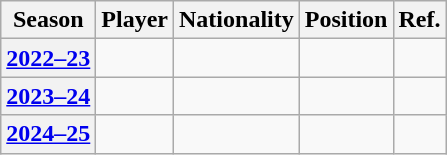<table class="wikitable plainrowheaders sortable">
<tr>
<th scope="col">Season</th>
<th scope="col">Player</th>
<th scope="col">Nationality</th>
<th scope="col">Position</th>
<th scope="col">Ref.</th>
</tr>
<tr>
<th scope="row" style="text-align:center;"><a href='#'>2022–23</a></th>
<td></td>
<td></td>
<td></td>
<td></td>
</tr>
<tr>
<th scope="row" style="text-align:center;"><a href='#'>2023–24</a></th>
<td><strong></strong></td>
<td></td>
<td></td>
<td></td>
</tr>
<tr>
<th scope="row" style="text-align:center;"><a href='#'>2024–25</a></th>
<td><strong></strong></td>
<td></td>
<td></td>
<td></td>
</tr>
</table>
